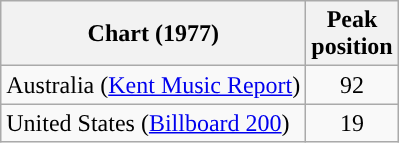<table class="wikitable">
<tr>
<th scope="col">Chart (1977)</th>
<th>Peak<br>position</th>
</tr>
<tr>
<td>Australia (<a href='#'>Kent Music Report</a>)</td>
<td style="text-align:center;">92</td>
</tr>
<tr>
<td>United States (<a href='#'>Billboard 200</a>)</td>
<td style="text-align:center;">19</td>
</tr>
</table>
